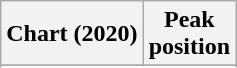<table class="wikitable sortable plainrowheaders" style="text-align:center">
<tr>
<th scope="col">Chart (2020)</th>
<th scope="col">Peak<br>position</th>
</tr>
<tr>
</tr>
<tr>
</tr>
<tr>
</tr>
<tr>
</tr>
<tr>
</tr>
<tr>
</tr>
<tr>
</tr>
</table>
